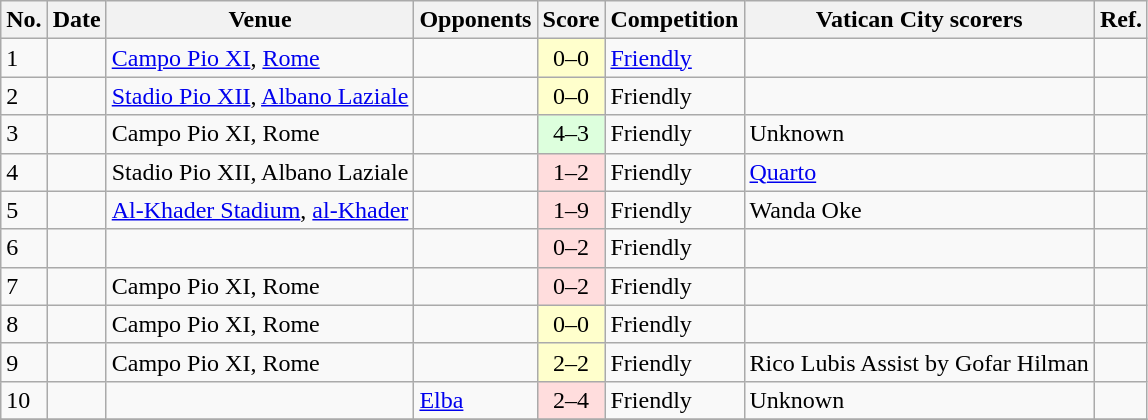<table class="wikitable sortable">
<tr>
<th>No.</th>
<th>Date</th>
<th>Venue</th>
<th>Opponents</th>
<th>Score</th>
<th>Competition</th>
<th class=unsortable>Vatican City scorers</th>
<th>Ref.</th>
</tr>
<tr>
<td>1</td>
<td></td>
<td><a href='#'>Campo Pio XI</a>, <a href='#'>Rome</a></td>
<td></td>
<td align="center" bgcolor=#ffffcc>0–0</td>
<td><a href='#'>Friendly</a></td>
<td></td>
<td></td>
</tr>
<tr>
<td>2</td>
<td></td>
<td><a href='#'>Stadio Pio XII</a>, <a href='#'>Albano Laziale</a></td>
<td></td>
<td align="center" bgcolor=#ffffcc>0–0</td>
<td>Friendly</td>
<td></td>
<td></td>
</tr>
<tr>
<td>3</td>
<td></td>
<td>Campo Pio XI, Rome</td>
<td></td>
<td align="center" bgcolor=#ddffdd>4–3</td>
<td>Friendly</td>
<td>Unknown</td>
<td></td>
</tr>
<tr>
<td>4</td>
<td></td>
<td>Stadio Pio XII, Albano Laziale</td>
<td></td>
<td align="center" bgcolor=#ffdddd>1–2</td>
<td>Friendly</td>
<td><a href='#'>Quarto</a></td>
<td></td>
</tr>
<tr>
<td>5</td>
<td></td>
<td><a href='#'>Al-Khader Stadium</a>, <a href='#'>al-Khader</a></td>
<td></td>
<td align="center" bgcolor=#ffdddd>1–9</td>
<td>Friendly</td>
<td>Wanda Oke</td>
<td></td>
</tr>
<tr>
<td>6</td>
<td></td>
<td></td>
<td></td>
<td align="center" bgcolor=#ffdddd>0–2</td>
<td>Friendly</td>
<td></td>
<td></td>
</tr>
<tr>
<td>7</td>
<td></td>
<td>Campo Pio XI, Rome</td>
<td></td>
<td align="center" bgcolor=#ffdddd>0–2</td>
<td>Friendly</td>
<td></td>
<td></td>
</tr>
<tr>
<td>8</td>
<td></td>
<td>Campo Pio XI, Rome</td>
<td></td>
<td align="center" bgcolor=#ffffcc>0–0</td>
<td>Friendly</td>
<td></td>
<td></td>
</tr>
<tr>
<td>9</td>
<td></td>
<td>Campo Pio XI, Rome</td>
<td></td>
<td align="center" bgcolor=#ffffcc>2–2</td>
<td>Friendly</td>
<td>Rico Lubis Assist by Gofar Hilman</td>
<td></td>
</tr>
<tr>
<td>10</td>
<td></td>
<td></td>
<td> <a href='#'>Elba</a></td>
<td align="center" bgcolor=#ffdddd>2–4</td>
<td>Friendly</td>
<td>Unknown</td>
<td></td>
</tr>
<tr>
</tr>
</table>
